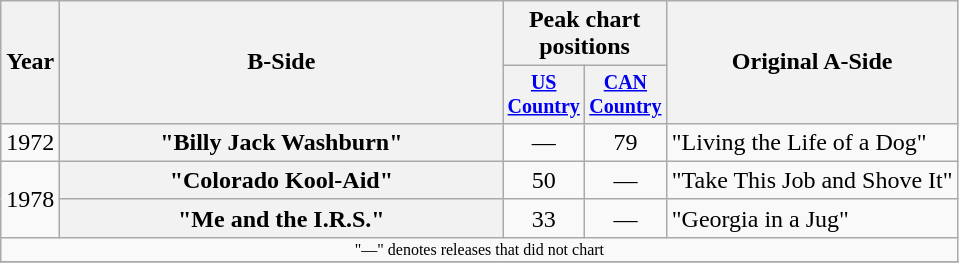<table class="wikitable plainrowheaders" style="text-align:center;">
<tr>
<th rowspan="2">Year</th>
<th rowspan="2" style="width:18em;">B-Side</th>
<th colspan="2">Peak chart<br>positions</th>
<th rowspan="2">Original A-Side</th>
</tr>
<tr style="font-size:smaller;">
<th style="width:45px;"><a href='#'>US Country</a></th>
<th style="width:45px;"><a href='#'>CAN Country</a></th>
</tr>
<tr>
<td>1972</td>
<th scope="row">"Billy Jack Washburn"</th>
<td>—</td>
<td>79</td>
<td align="left">"Living the Life of a Dog"</td>
</tr>
<tr>
<td rowspan="2">1978</td>
<th scope="row">"Colorado Kool-Aid"</th>
<td>50</td>
<td>—</td>
<td align="left">"Take This Job and Shove It"</td>
</tr>
<tr>
<th scope="row">"Me and the I.R.S."</th>
<td>33</td>
<td>—</td>
<td align="left">"Georgia in a Jug"</td>
</tr>
<tr>
<td colspan="5" style="font-size:8pt">"—" denotes releases that did not chart</td>
</tr>
<tr>
</tr>
</table>
